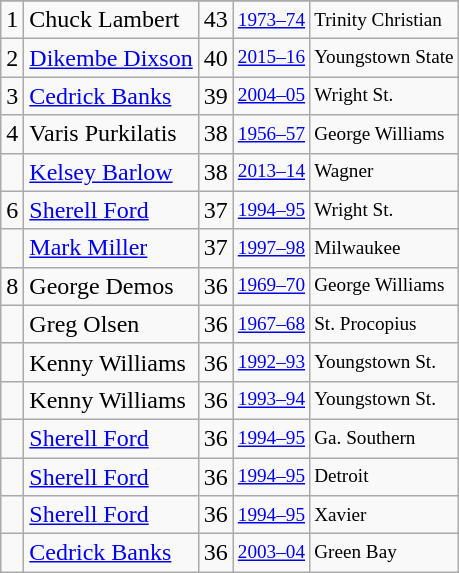<table class="wikitable">
<tr>
</tr>
<tr>
<td>1</td>
<td>Chuck Lambert</td>
<td>43</td>
<td style="font-size:80%;"><a href='#'>1973–74</a></td>
<td style="font-size:80%;">Trinity Christian</td>
</tr>
<tr>
<td>2</td>
<td><a href='#'>Dikembe Dixson</a></td>
<td>40</td>
<td style="font-size:80%;"><a href='#'>2015–16</a></td>
<td style="font-size:80%;">Youngstown State</td>
</tr>
<tr>
<td>3</td>
<td><a href='#'>Cedrick Banks</a></td>
<td>39</td>
<td style="font-size:80%;"><a href='#'>2004–05</a></td>
<td style="font-size:80%;">Wright St.</td>
</tr>
<tr>
<td>4</td>
<td>Varis Purkilatis</td>
<td>38</td>
<td style="font-size:80%;"><a href='#'>1956–57</a></td>
<td style="font-size:80%;">George Williams</td>
</tr>
<tr>
<td></td>
<td><a href='#'>Kelsey Barlow</a></td>
<td>38</td>
<td style="font-size:80%;"><a href='#'>2013–14</a></td>
<td style="font-size:80%;">Wagner</td>
</tr>
<tr>
<td>6</td>
<td><a href='#'>Sherell Ford</a></td>
<td>37</td>
<td style="font-size:80%;"><a href='#'>1994–95</a></td>
<td style="font-size:80%;">Wright St.</td>
</tr>
<tr>
<td></td>
<td><a href='#'>Mark Miller</a></td>
<td>37</td>
<td style="font-size:80%;"><a href='#'>1997–98</a></td>
<td style="font-size:80%;">Milwaukee</td>
</tr>
<tr>
<td>8</td>
<td>George Demos</td>
<td>36</td>
<td style="font-size:80%;"><a href='#'>1969–70</a></td>
<td style="font-size:80%;">George Williams</td>
</tr>
<tr>
<td></td>
<td>Greg Olsen</td>
<td>36</td>
<td style="font-size:80%;"><a href='#'>1967–68</a></td>
<td style="font-size:80%;">St. Procopius</td>
</tr>
<tr>
<td></td>
<td>Kenny Williams</td>
<td>36</td>
<td style="font-size:80%;"><a href='#'>1992–93</a></td>
<td style="font-size:80%;">Youngstown St.</td>
</tr>
<tr>
<td></td>
<td>Kenny Williams</td>
<td>36</td>
<td style="font-size:80%;"><a href='#'>1993–94</a></td>
<td style="font-size:80%;">Youngstown St.</td>
</tr>
<tr>
<td></td>
<td><a href='#'>Sherell Ford</a></td>
<td>36</td>
<td style="font-size:80%;"><a href='#'>1994–95</a></td>
<td style="font-size:80%;">Ga. Southern</td>
</tr>
<tr>
<td></td>
<td><a href='#'>Sherell Ford</a></td>
<td>36</td>
<td style="font-size:80%;"><a href='#'>1994–95</a></td>
<td style="font-size:80%;">Detroit</td>
</tr>
<tr>
<td></td>
<td><a href='#'>Sherell Ford</a></td>
<td>36</td>
<td style="font-size:80%;"><a href='#'>1994–95</a></td>
<td style="font-size:80%;">Xavier</td>
</tr>
<tr>
<td></td>
<td><a href='#'>Cedrick Banks</a></td>
<td>36</td>
<td style="font-size:80%;"><a href='#'>2003–04</a></td>
<td style="font-size:80%;">Green Bay</td>
</tr>
</table>
